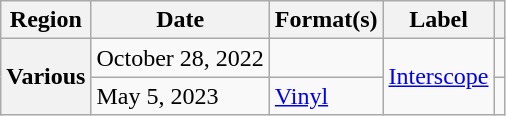<table class="wikitable plainrowheaders">
<tr>
<th scope="col">Region</th>
<th scope="col">Date</th>
<th scope="col">Format(s)</th>
<th scope="col">Label</th>
<th scope="col"></th>
</tr>
<tr>
<th rowspan="2" scope="row">Various</th>
<td>October 28, 2022</td>
<td></td>
<td rowspan="2"><a href='#'>Interscope</a></td>
<td align="center"></td>
</tr>
<tr>
<td>May 5, 2023</td>
<td><a href='#'>Vinyl</a></td>
<td align="center"></td>
</tr>
</table>
